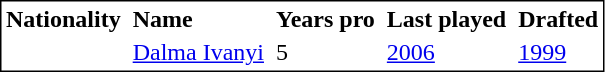<table border="0" style="border:1px solid black;">
<tr>
<td><strong>Nationality</strong></td>
<td></td>
<td><strong>Name</strong></td>
<td></td>
<td><strong>Years pro</strong></td>
<td></td>
<td><strong>Last played</strong></td>
<td></td>
<td><strong>Drafted</strong></td>
</tr>
<tr>
<td></td>
<td></td>
<td><a href='#'>Dalma Ivanyi</a></td>
<td></td>
<td>5</td>
<td></td>
<td><a href='#'>2006</a></td>
<td></td>
<td><a href='#'>1999</a></td>
</tr>
</table>
